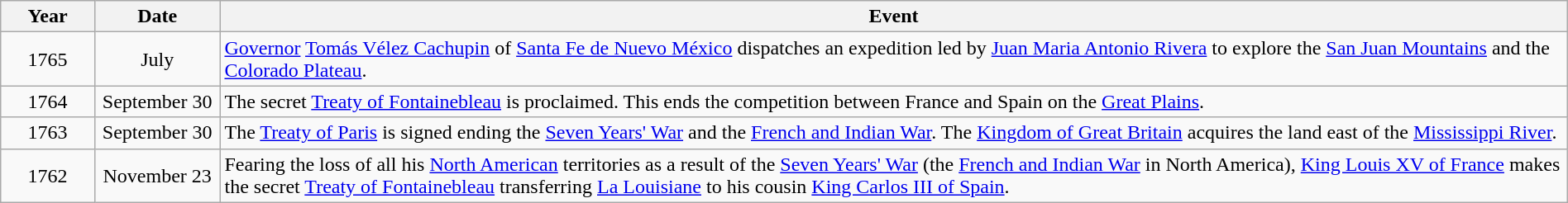<table class="wikitable" style="width:100%;">
<tr>
<th style="width:6%">Year</th>
<th style="width:8%">Date</th>
<th style="width:86%">Event</th>
</tr>
<tr>
<td align=center>1765</td>
<td align=center>July</td>
<td><a href='#'>Governor</a> <a href='#'>Tomás Vélez Cachupin</a> of <a href='#'>Santa Fe de Nuevo México</a> dispatches an expedition led by <a href='#'>Juan Maria Antonio Rivera</a> to explore the <a href='#'>San Juan Mountains</a> and the <a href='#'>Colorado Plateau</a>.</td>
</tr>
<tr>
<td align=center>1764</td>
<td align=center>September 30</td>
<td>The secret <a href='#'>Treaty of Fontainebleau</a> is proclaimed. This ends the competition between France and Spain on the <a href='#'>Great Plains</a>.</td>
</tr>
<tr>
<td align=center>1763</td>
<td align=center>September 30</td>
<td>The <a href='#'>Treaty of Paris</a> is signed ending the <a href='#'>Seven Years' War</a> and the <a href='#'>French and Indian War</a>. The <a href='#'>Kingdom of Great Britain</a> acquires the land east of the <a href='#'>Mississippi River</a>.</td>
</tr>
<tr>
<td align=center>1762</td>
<td align=center>November 23</td>
<td>Fearing the loss of all his <a href='#'>North American</a> territories as a result of the <a href='#'>Seven Years' War</a> (the <a href='#'>French and Indian War</a> in North America), <a href='#'>King Louis XV of France</a> makes the secret <a href='#'>Treaty of Fontainebleau</a> transferring <a href='#'>La Louisiane</a> to his cousin <a href='#'>King Carlos III of Spain</a>.</td>
</tr>
</table>
